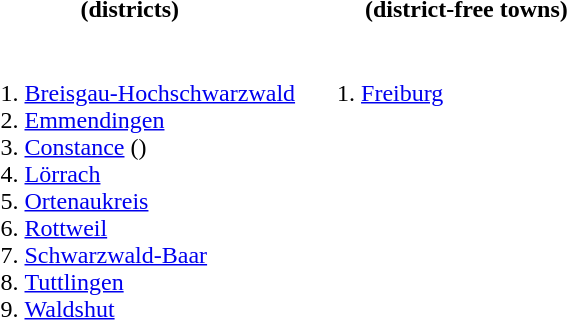<table>
<tr>
<th width=50%><br>(districts)</th>
<th width=50%><br>(district-free towns)</th>
</tr>
<tr valign=top>
<td><br><ol><li><a href='#'>Breisgau-Hochschwarzwald</a></li><li><a href='#'>Emmendingen</a></li><li><a href='#'>Constance</a> ()</li><li><a href='#'>Lörrach</a></li><li><a href='#'>Ortenaukreis</a></li><li><a href='#'>Rottweil</a></li><li><a href='#'>Schwarzwald-Baar</a></li><li><a href='#'>Tuttlingen</a></li><li><a href='#'>Waldshut</a></li></ol></td>
<td><br><ol><li><a href='#'>Freiburg</a></li></ol></td>
</tr>
</table>
